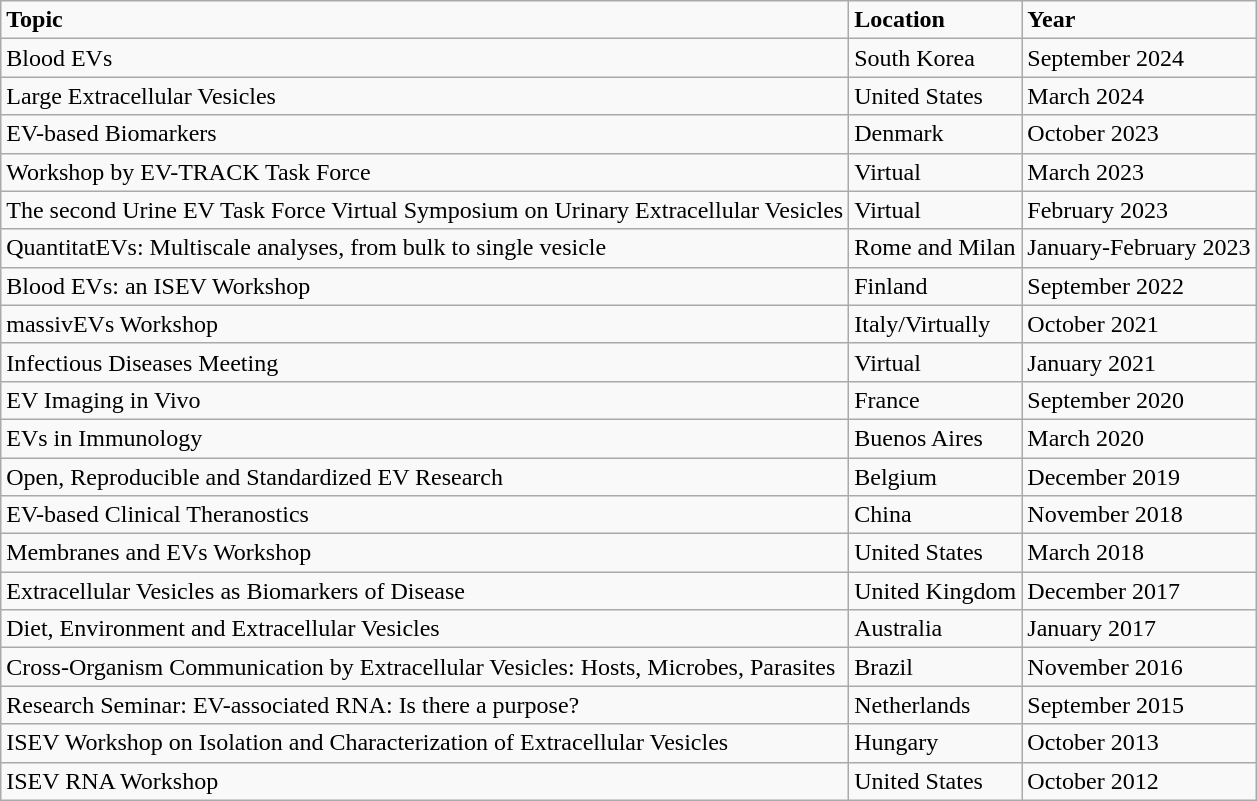<table class="wikitable">
<tr>
<td><strong>Topic</strong></td>
<td><strong>Location</strong></td>
<td><strong>Year</strong></td>
</tr>
<tr>
<td>Blood EVs</td>
<td>South Korea</td>
<td>September 2024</td>
</tr>
<tr>
<td>Large Extracellular Vesicles</td>
<td>United States</td>
<td>March 2024</td>
</tr>
<tr>
<td>EV-based Biomarkers</td>
<td>Denmark</td>
<td>October 2023</td>
</tr>
<tr>
<td>Workshop by EV-TRACK Task Force</td>
<td>Virtual</td>
<td>March 2023</td>
</tr>
<tr>
<td>The second Urine EV Task Force Virtual Symposium on Urinary  Extracellular Vesicles</td>
<td>Virtual</td>
<td>February 2023</td>
</tr>
<tr>
<td>QuantitatEVs: Multiscale analyses, from bulk to single vesicle</td>
<td>Rome and Milan</td>
<td>January-February 2023</td>
</tr>
<tr>
<td>Blood EVs: an ISEV Workshop</td>
<td>Finland</td>
<td>September 2022</td>
</tr>
<tr>
<td>massivEVs Workshop</td>
<td>Italy/Virtually</td>
<td>October 2021</td>
</tr>
<tr>
<td>Infectious Diseases Meeting</td>
<td>Virtual</td>
<td>January 2021</td>
</tr>
<tr>
<td>EV Imaging in Vivo</td>
<td>France</td>
<td>September 2020</td>
</tr>
<tr>
<td>EVs in Immunology</td>
<td>Buenos Aires</td>
<td>March 2020</td>
</tr>
<tr>
<td>Open, Reproducible and Standardized EV Research</td>
<td>Belgium</td>
<td>December 2019</td>
</tr>
<tr>
<td>EV-based Clinical Theranostics</td>
<td>China</td>
<td>November 2018</td>
</tr>
<tr>
<td>Membranes and EVs Workshop</td>
<td>United States</td>
<td>March 2018</td>
</tr>
<tr>
<td>Extracellular Vesicles as Biomarkers of Disease</td>
<td>United Kingdom</td>
<td>December 2017</td>
</tr>
<tr>
<td>Diet, Environment and Extracellular Vesicles</td>
<td>Australia</td>
<td>January 2017</td>
</tr>
<tr>
<td>Cross-Organism Communication by Extracellular Vesicles: Hosts,  Microbes, Parasites</td>
<td>Brazil</td>
<td>November 2016</td>
</tr>
<tr>
<td>Research Seminar: EV-associated RNA: Is there a purpose?</td>
<td>Netherlands</td>
<td>September 2015</td>
</tr>
<tr>
<td>ISEV Workshop on Isolation and Characterization of Extracellular  Vesicles</td>
<td>Hungary</td>
<td>October 2013</td>
</tr>
<tr>
<td>ISEV RNA Workshop</td>
<td>United States</td>
<td>October 2012</td>
</tr>
</table>
